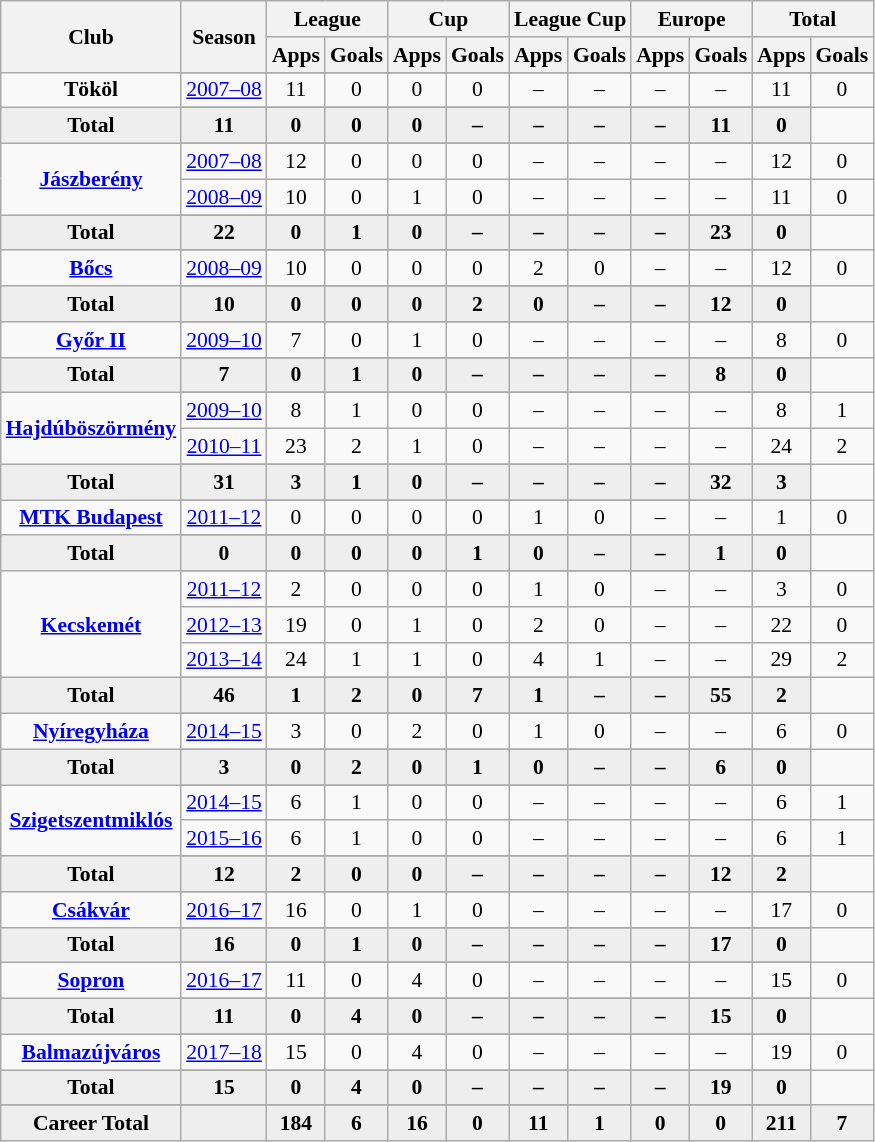<table class="wikitable" style="font-size:90%; text-align: center;">
<tr>
<th rowspan="2">Club</th>
<th rowspan="2">Season</th>
<th colspan="2">League</th>
<th colspan="2">Cup</th>
<th colspan="2">League Cup</th>
<th colspan="2">Europe</th>
<th colspan="2">Total</th>
</tr>
<tr>
<th>Apps</th>
<th>Goals</th>
<th>Apps</th>
<th>Goals</th>
<th>Apps</th>
<th>Goals</th>
<th>Apps</th>
<th>Goals</th>
<th>Apps</th>
<th>Goals</th>
</tr>
<tr ||-||-||-|->
<td rowspan="3" valign="center"><strong>Tököl</strong></td>
</tr>
<tr>
<td><a href='#'>2007–08</a></td>
<td>11</td>
<td>0</td>
<td>0</td>
<td>0</td>
<td>–</td>
<td>–</td>
<td>–</td>
<td>–</td>
<td>11</td>
<td>0</td>
</tr>
<tr>
</tr>
<tr style="font-weight:bold; background-color:#eeeeee;">
<td>Total</td>
<td>11</td>
<td>0</td>
<td>0</td>
<td>0</td>
<td>–</td>
<td>–</td>
<td>–</td>
<td>–</td>
<td>11</td>
<td>0</td>
</tr>
<tr>
<td rowspan="4" valign="center"><strong><a href='#'>Jászberény</a></strong></td>
</tr>
<tr>
<td><a href='#'>2007–08</a></td>
<td>12</td>
<td>0</td>
<td>0</td>
<td>0</td>
<td>–</td>
<td>–</td>
<td>–</td>
<td>–</td>
<td>12</td>
<td>0</td>
</tr>
<tr>
<td><a href='#'>2008–09</a></td>
<td>10</td>
<td>0</td>
<td>1</td>
<td>0</td>
<td>–</td>
<td>–</td>
<td>–</td>
<td>–</td>
<td>11</td>
<td>0</td>
</tr>
<tr>
</tr>
<tr style="font-weight:bold; background-color:#eeeeee;">
<td>Total</td>
<td>22</td>
<td>0</td>
<td>1</td>
<td>0</td>
<td>–</td>
<td>–</td>
<td>–</td>
<td>–</td>
<td>23</td>
<td>0</td>
</tr>
<tr>
<td rowspan="3" valign="center"><strong><a href='#'>Bőcs</a></strong></td>
</tr>
<tr>
<td><a href='#'>2008–09</a></td>
<td>10</td>
<td>0</td>
<td>0</td>
<td>0</td>
<td>2</td>
<td>0</td>
<td>–</td>
<td>–</td>
<td>12</td>
<td>0</td>
</tr>
<tr>
</tr>
<tr style="font-weight:bold; background-color:#eeeeee;">
<td>Total</td>
<td>10</td>
<td>0</td>
<td>0</td>
<td>0</td>
<td>2</td>
<td>0</td>
<td>–</td>
<td>–</td>
<td>12</td>
<td>0</td>
</tr>
<tr>
<td rowspan="3" valign="center"><strong><a href='#'>Győr II</a></strong></td>
</tr>
<tr>
<td><a href='#'>2009–10</a></td>
<td>7</td>
<td>0</td>
<td>1</td>
<td>0</td>
<td>–</td>
<td>–</td>
<td>–</td>
<td>–</td>
<td>8</td>
<td>0</td>
</tr>
<tr>
</tr>
<tr style="font-weight:bold; background-color:#eeeeee;">
<td>Total</td>
<td>7</td>
<td>0</td>
<td>1</td>
<td>0</td>
<td>–</td>
<td>–</td>
<td>–</td>
<td>–</td>
<td>8</td>
<td>0</td>
</tr>
<tr>
<td rowspan="4" valign="center"><strong><a href='#'>Hajdúböszörmény</a></strong></td>
</tr>
<tr>
<td><a href='#'>2009–10</a></td>
<td>8</td>
<td>1</td>
<td>0</td>
<td>0</td>
<td>–</td>
<td>–</td>
<td>–</td>
<td>–</td>
<td>8</td>
<td>1</td>
</tr>
<tr>
<td><a href='#'>2010–11</a></td>
<td>23</td>
<td>2</td>
<td>1</td>
<td>0</td>
<td>–</td>
<td>–</td>
<td>–</td>
<td>–</td>
<td>24</td>
<td>2</td>
</tr>
<tr>
</tr>
<tr style="font-weight:bold; background-color:#eeeeee;">
<td>Total</td>
<td>31</td>
<td>3</td>
<td>1</td>
<td>0</td>
<td>–</td>
<td>–</td>
<td>–</td>
<td>–</td>
<td>32</td>
<td>3</td>
</tr>
<tr>
<td rowspan="3" valign="center"><strong><a href='#'>MTK Budapest</a></strong></td>
</tr>
<tr>
<td><a href='#'>2011–12</a></td>
<td>0</td>
<td>0</td>
<td>0</td>
<td>0</td>
<td>1</td>
<td>0</td>
<td>–</td>
<td>–</td>
<td>1</td>
<td>0</td>
</tr>
<tr>
</tr>
<tr style="font-weight:bold; background-color:#eeeeee;">
<td>Total</td>
<td>0</td>
<td>0</td>
<td>0</td>
<td>0</td>
<td>1</td>
<td>0</td>
<td>–</td>
<td>–</td>
<td>1</td>
<td>0</td>
</tr>
<tr>
<td rowspan="5" valign="center"><strong><a href='#'>Kecskemét</a></strong></td>
</tr>
<tr>
<td><a href='#'>2011–12</a></td>
<td>2</td>
<td>0</td>
<td>0</td>
<td>0</td>
<td>1</td>
<td>0</td>
<td>–</td>
<td>–</td>
<td>3</td>
<td>0</td>
</tr>
<tr>
<td><a href='#'>2012–13</a></td>
<td>19</td>
<td>0</td>
<td>1</td>
<td>0</td>
<td>2</td>
<td>0</td>
<td>–</td>
<td>–</td>
<td>22</td>
<td>0</td>
</tr>
<tr>
<td><a href='#'>2013–14</a></td>
<td>24</td>
<td>1</td>
<td>1</td>
<td>0</td>
<td>4</td>
<td>1</td>
<td>–</td>
<td>–</td>
<td>29</td>
<td>2</td>
</tr>
<tr>
</tr>
<tr style="font-weight:bold; background-color:#eeeeee;">
<td>Total</td>
<td>46</td>
<td>1</td>
<td>2</td>
<td>0</td>
<td>7</td>
<td>1</td>
<td>–</td>
<td>–</td>
<td>55</td>
<td>2</td>
</tr>
<tr>
<td rowspan="3" valign="center"><strong><a href='#'>Nyíregyháza</a></strong></td>
</tr>
<tr>
<td><a href='#'>2014–15</a></td>
<td>3</td>
<td>0</td>
<td>2</td>
<td>0</td>
<td>1</td>
<td>0</td>
<td>–</td>
<td>–</td>
<td>6</td>
<td>0</td>
</tr>
<tr>
</tr>
<tr style="font-weight:bold; background-color:#eeeeee;">
<td>Total</td>
<td>3</td>
<td>0</td>
<td>2</td>
<td>0</td>
<td>1</td>
<td>0</td>
<td>–</td>
<td>–</td>
<td>6</td>
<td>0</td>
</tr>
<tr>
<td rowspan="4" valign="center"><strong><a href='#'>Szigetszentmiklós</a></strong></td>
</tr>
<tr>
<td><a href='#'>2014–15</a></td>
<td>6</td>
<td>1</td>
<td>0</td>
<td>0</td>
<td>–</td>
<td>–</td>
<td>–</td>
<td>–</td>
<td>6</td>
<td>1</td>
</tr>
<tr>
<td><a href='#'>2015–16</a></td>
<td>6</td>
<td>1</td>
<td>0</td>
<td>0</td>
<td>–</td>
<td>–</td>
<td>–</td>
<td>–</td>
<td>6</td>
<td>1</td>
</tr>
<tr>
</tr>
<tr style="font-weight:bold; background-color:#eeeeee;">
<td>Total</td>
<td>12</td>
<td>2</td>
<td>0</td>
<td>0</td>
<td>–</td>
<td>–</td>
<td>–</td>
<td>–</td>
<td>12</td>
<td>2</td>
</tr>
<tr>
<td rowspan="3" valign="center"><strong><a href='#'>Csákvár</a></strong></td>
</tr>
<tr>
<td><a href='#'>2016–17</a></td>
<td>16</td>
<td>0</td>
<td>1</td>
<td>0</td>
<td>–</td>
<td>–</td>
<td>–</td>
<td>–</td>
<td>17</td>
<td>0</td>
</tr>
<tr>
</tr>
<tr style="font-weight:bold; background-color:#eeeeee;">
<td>Total</td>
<td>16</td>
<td>0</td>
<td>1</td>
<td>0</td>
<td>–</td>
<td>–</td>
<td>–</td>
<td>–</td>
<td>17</td>
<td>0</td>
</tr>
<tr>
<td rowspan="3" valign="center"><strong><a href='#'>Sopron</a></strong></td>
</tr>
<tr>
<td><a href='#'>2016–17</a></td>
<td>11</td>
<td>0</td>
<td>4</td>
<td>0</td>
<td>–</td>
<td>–</td>
<td>–</td>
<td>–</td>
<td>15</td>
<td>0</td>
</tr>
<tr>
</tr>
<tr style="font-weight:bold; background-color:#eeeeee;">
<td>Total</td>
<td>11</td>
<td>0</td>
<td>4</td>
<td>0</td>
<td>–</td>
<td>–</td>
<td>–</td>
<td>–</td>
<td>15</td>
<td>0</td>
</tr>
<tr>
<td rowspan="3" valign="center"><strong><a href='#'>Balmazújváros</a></strong></td>
</tr>
<tr>
<td><a href='#'>2017–18</a></td>
<td>15</td>
<td>0</td>
<td>4</td>
<td>0</td>
<td>–</td>
<td>–</td>
<td>–</td>
<td>–</td>
<td>19</td>
<td>0</td>
</tr>
<tr>
</tr>
<tr style="font-weight:bold; background-color:#eeeeee;">
<td>Total</td>
<td>15</td>
<td>0</td>
<td>4</td>
<td>0</td>
<td>–</td>
<td>–</td>
<td>–</td>
<td>–</td>
<td>19</td>
<td>0</td>
</tr>
<tr>
</tr>
<tr style="font-weight:bold; background-color:#eeeeee;">
<td rowspan="1" valign="top"><strong>Career Total</strong></td>
<td></td>
<td><strong>184</strong></td>
<td><strong>6</strong></td>
<td><strong>16</strong></td>
<td><strong>0</strong></td>
<td><strong>11</strong></td>
<td><strong>1</strong></td>
<td><strong>0</strong></td>
<td><strong>0</strong></td>
<td><strong>211</strong></td>
<td><strong>7</strong></td>
</tr>
</table>
